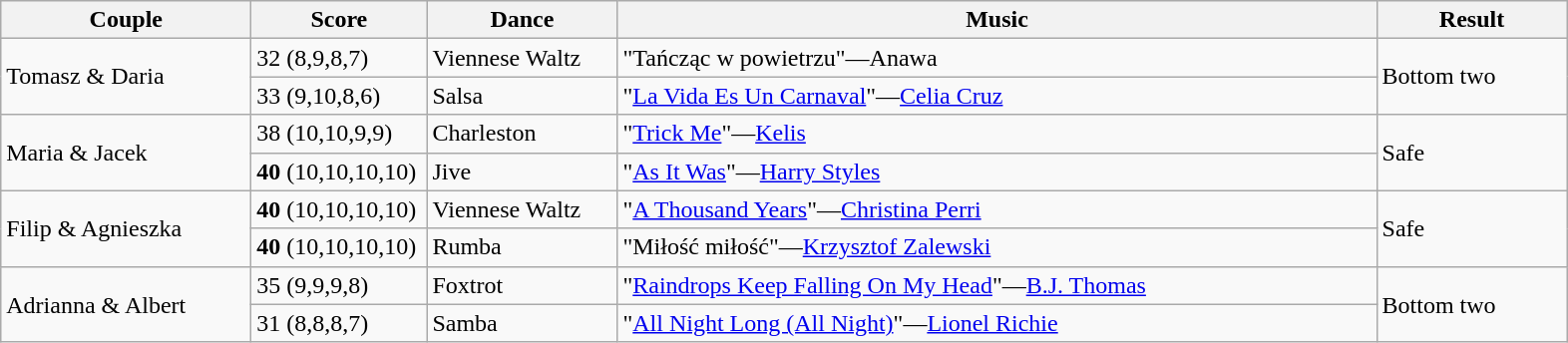<table class="wikitable">
<tr>
<th style="width:160px;">Couple</th>
<th style="width:110px;">Score</th>
<th style="width:120px;">Dance</th>
<th style="width:500px;">Music</th>
<th style="width:120px;">Result</th>
</tr>
<tr>
<td rowspan="2">Tomasz & Daria</td>
<td>32 (8,9,8,7)</td>
<td>Viennese Waltz</td>
<td>"Tańcząc w powietrzu"—Anawa</td>
<td rowspan="2">Bottom two</td>
</tr>
<tr>
<td>33 (9,10,8,6)</td>
<td>Salsa</td>
<td>"<a href='#'>La Vida Es Un Carnaval</a>"—<a href='#'>Celia Cruz</a></td>
</tr>
<tr>
<td rowspan="2">Maria & Jacek</td>
<td>38 (10,10,9,9)</td>
<td>Charleston</td>
<td>"<a href='#'>Trick Me</a>"—<a href='#'>Kelis</a></td>
<td rowspan="2">Safe</td>
</tr>
<tr>
<td><strong>40</strong> (10,10,10,10)</td>
<td>Jive</td>
<td>"<a href='#'>As It Was</a>"—<a href='#'>Harry Styles</a></td>
</tr>
<tr>
<td rowspan="2">Filip & Agnieszka</td>
<td><strong>40</strong> (10,10,10,10)</td>
<td>Viennese Waltz</td>
<td>"<a href='#'>A Thousand Years</a>"—<a href='#'>Christina Perri</a></td>
<td rowspan="2">Safe</td>
</tr>
<tr>
<td><strong>40</strong> (10,10,10,10)</td>
<td>Rumba</td>
<td>"Miłość miłość"—<a href='#'>Krzysztof Zalewski</a></td>
</tr>
<tr>
<td rowspan="2">Adrianna & Albert</td>
<td>35 (9,9,9,8)</td>
<td>Foxtrot</td>
<td>"<a href='#'>Raindrops Keep Falling On My Head</a>"—<a href='#'>B.J. Thomas</a></td>
<td rowspan="2">Bottom two</td>
</tr>
<tr>
<td>31 (8,8,8,7)</td>
<td>Samba</td>
<td>"<a href='#'>All Night Long (All Night)</a>"—<a href='#'>Lionel Richie</a></td>
</tr>
</table>
